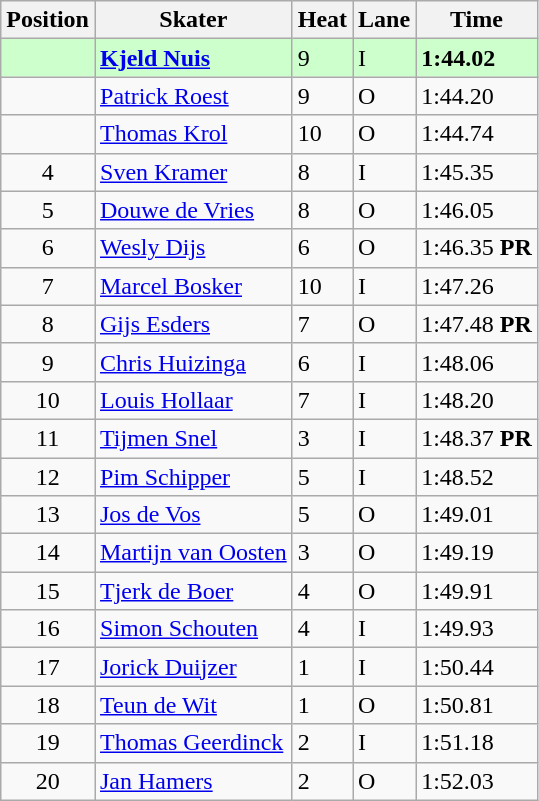<table class="wikitable">
<tr>
<th>Position</th>
<th>Skater</th>
<th>Heat</th>
<th>Lane</th>
<th>Time</th>
</tr>
<tr bgcolor=ccffcc>
<td align="center"></td>
<td><strong><a href='#'>Kjeld Nuis</a></strong></td>
<td>9</td>
<td>I</td>
<td><strong>1:44.02</strong></td>
</tr>
<tr>
<td align="center"></td>
<td><a href='#'>Patrick Roest</a></td>
<td>9</td>
<td>O</td>
<td>1:44.20</td>
</tr>
<tr>
<td align="center"></td>
<td><a href='#'>Thomas Krol</a></td>
<td>10</td>
<td>O</td>
<td>1:44.74</td>
</tr>
<tr>
<td align="center">4</td>
<td><a href='#'>Sven Kramer</a></td>
<td>8</td>
<td>I</td>
<td>1:45.35</td>
</tr>
<tr>
<td align="center">5</td>
<td><a href='#'>Douwe de Vries</a></td>
<td>8</td>
<td>O</td>
<td>1:46.05</td>
</tr>
<tr>
<td align="center">6</td>
<td><a href='#'>Wesly Dijs</a></td>
<td>6</td>
<td>O</td>
<td>1:46.35 <strong>PR</strong></td>
</tr>
<tr>
<td align="center">7</td>
<td><a href='#'>Marcel Bosker</a></td>
<td>10</td>
<td>I</td>
<td>1:47.26</td>
</tr>
<tr>
<td align="center">8</td>
<td><a href='#'>Gijs Esders</a></td>
<td>7</td>
<td>O</td>
<td>1:47.48 <strong>PR</strong></td>
</tr>
<tr>
<td align="center">9</td>
<td><a href='#'>Chris Huizinga</a></td>
<td>6</td>
<td>I</td>
<td>1:48.06</td>
</tr>
<tr>
<td align="center">10</td>
<td><a href='#'>Louis Hollaar</a></td>
<td>7</td>
<td>I</td>
<td>1:48.20</td>
</tr>
<tr>
<td align="center">11</td>
<td><a href='#'>Tijmen Snel</a></td>
<td>3</td>
<td>I</td>
<td>1:48.37 <strong>PR</strong></td>
</tr>
<tr>
<td align="center">12</td>
<td><a href='#'>Pim Schipper</a></td>
<td>5</td>
<td>I</td>
<td>1:48.52</td>
</tr>
<tr>
<td align="center">13</td>
<td><a href='#'>Jos de Vos</a></td>
<td>5</td>
<td>O</td>
<td>1:49.01</td>
</tr>
<tr>
<td align="center">14</td>
<td><a href='#'>Martijn van Oosten</a></td>
<td>3</td>
<td>O</td>
<td>1:49.19</td>
</tr>
<tr>
<td align="center">15</td>
<td><a href='#'>Tjerk de Boer</a></td>
<td>4</td>
<td>O</td>
<td>1:49.91</td>
</tr>
<tr>
<td align="center">16</td>
<td><a href='#'>Simon Schouten</a></td>
<td>4</td>
<td>I</td>
<td>1:49.93</td>
</tr>
<tr>
<td align="center">17</td>
<td><a href='#'>Jorick Duijzer</a></td>
<td>1</td>
<td>I</td>
<td>1:50.44</td>
</tr>
<tr>
<td align="center">18</td>
<td><a href='#'>Teun de Wit</a></td>
<td>1</td>
<td>O</td>
<td>1:50.81</td>
</tr>
<tr>
<td align="center">19</td>
<td><a href='#'>Thomas Geerdinck</a></td>
<td>2</td>
<td>I</td>
<td>1:51.18</td>
</tr>
<tr>
<td align="center">20</td>
<td><a href='#'>Jan Hamers</a></td>
<td>2</td>
<td>O</td>
<td>1:52.03</td>
</tr>
</table>
